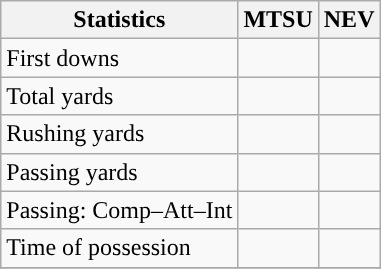<table class="wikitable" style="float: left;">
<tr>
<th>Statistics</th>
<th>MTSU</th>
<th>NEV</th>
</tr>
<tr>
<td>First downs</td>
<td></td>
<td></td>
</tr>
<tr>
<td>Total yards</td>
<td></td>
<td></td>
</tr>
<tr>
<td>Rushing yards</td>
<td></td>
<td></td>
</tr>
<tr>
<td>Passing yards</td>
<td></td>
<td></td>
</tr>
<tr>
<td>Passing: Comp–Att–Int</td>
<td></td>
<td></td>
</tr>
<tr>
<td>Time of possession</td>
<td></td>
<td></td>
</tr>
<tr>
</tr>
</table>
